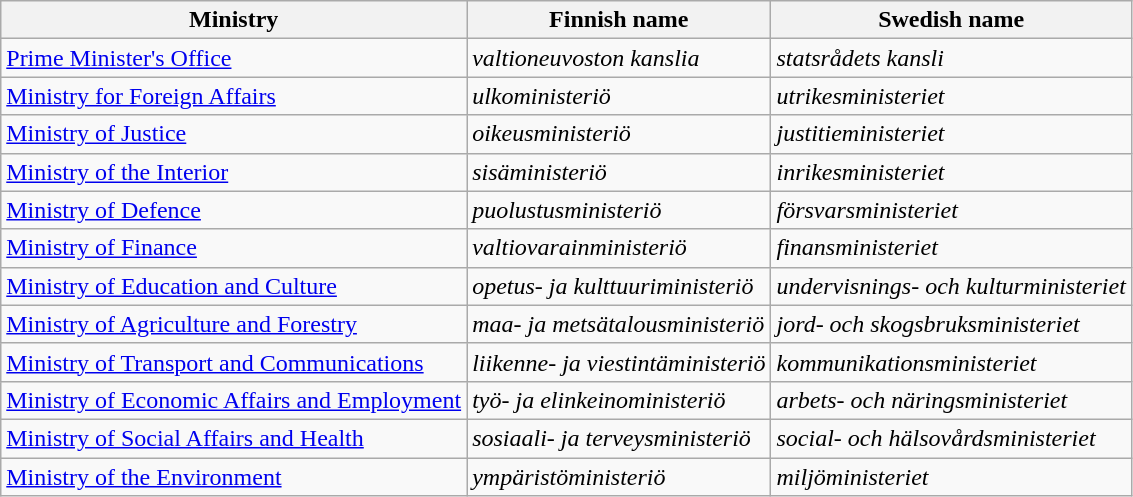<table class="wikitable">
<tr>
<th>Ministry</th>
<th>Finnish name</th>
<th>Swedish name</th>
</tr>
<tr>
<td><a href='#'>Prime Minister's Office</a></td>
<td><em>valtioneuvoston kanslia</em></td>
<td><em>statsrådets kansli</em></td>
</tr>
<tr>
<td><a href='#'>Ministry for Foreign Affairs</a></td>
<td><em>ulkoministeriö</em></td>
<td><em>utrikesministeriet</em></td>
</tr>
<tr>
<td><a href='#'>Ministry of Justice</a></td>
<td><em>oikeusministeriö</em></td>
<td><em>justitieministeriet</em></td>
</tr>
<tr>
<td><a href='#'>Ministry of the Interior</a></td>
<td><em>sisäministeriö</em></td>
<td><em>inrikesministeriet</em></td>
</tr>
<tr>
<td><a href='#'>Ministry of Defence</a></td>
<td><em>puolustusministeriö</em></td>
<td><em>försvarsministeriet</em></td>
</tr>
<tr>
<td><a href='#'>Ministry of Finance</a></td>
<td><em>valtiovarainministeriö</em></td>
<td><em>finansministeriet</em></td>
</tr>
<tr>
<td><a href='#'>Ministry of Education and Culture</a></td>
<td><em>opetus- ja kulttuuriministeriö</em></td>
<td><em>undervisnings- och kulturministeriet</em></td>
</tr>
<tr>
<td><a href='#'>Ministry of Agriculture and Forestry</a></td>
<td><em>maa- ja metsätalousministeriö</em></td>
<td><em>jord- och skogsbruksministeriet</em></td>
</tr>
<tr>
<td><a href='#'>Ministry of Transport and Communications</a></td>
<td><em>liikenne- ja viestintäministeriö</em></td>
<td><em>kommunikationsministeriet</em></td>
</tr>
<tr>
<td><a href='#'>Ministry of Economic Affairs and Employment</a></td>
<td><em>työ- ja elinkeinoministeriö</em></td>
<td><em>arbets- och näringsministeriet</em></td>
</tr>
<tr>
<td><a href='#'>Ministry of Social Affairs and Health</a></td>
<td><em>sosiaali- ja terveysministeriö</em></td>
<td><em>social- och hälsovårdsministeriet</em></td>
</tr>
<tr>
<td><a href='#'>Ministry of the Environment</a></td>
<td><em>ympäristöministeriö</em></td>
<td><em>miljöministeriet</em></td>
</tr>
</table>
